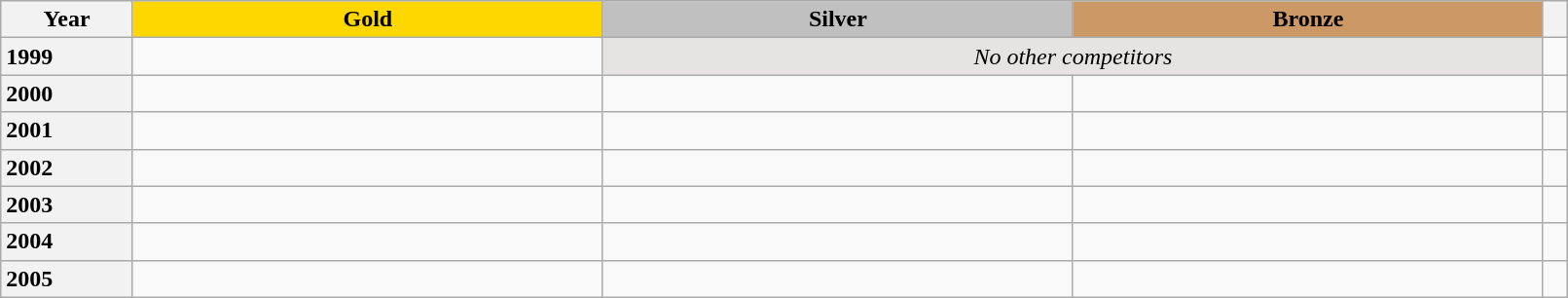<table class="wikitable unsortable" style="text-align:left; width:85%">
<tr>
<th scope="col" style="text-align:center">Year</th>
<td scope="col" style="text-align:center; width:30%; background:gold"><strong>Gold</strong></td>
<td scope="col" style="text-align:center; width:30%; background:silver"><strong>Silver</strong></td>
<td scope="col" style="text-align:center; width:30%; background:#c96"><strong>Bronze</strong></td>
<th scope="col" style="text-align:center"></th>
</tr>
<tr>
<th scope="row" style="text-align:left">1999</th>
<td></td>
<td colspan="2" align="center" bgcolor="e5e4e2"><em>No other competitors</em></td>
<td></td>
</tr>
<tr>
<th scope="row" style="text-align:left">2000</th>
<td></td>
<td></td>
<td></td>
<td></td>
</tr>
<tr>
<th scope="row" style="text-align:left">2001</th>
<td></td>
<td></td>
<td></td>
<td></td>
</tr>
<tr>
<th scope="row" style="text-align:left">2002</th>
<td></td>
<td></td>
<td></td>
<td></td>
</tr>
<tr>
<th scope="row" style="text-align:left">2003</th>
<td></td>
<td></td>
<td></td>
<td></td>
</tr>
<tr>
<th scope="row" style="text-align:left">2004</th>
<td></td>
<td></td>
<td></td>
<td></td>
</tr>
<tr>
<th scope="row" style="text-align:left">2005</th>
<td></td>
<td></td>
<td></td>
<td></td>
</tr>
</table>
